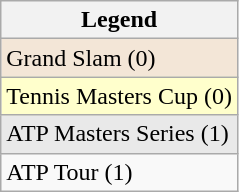<table class="wikitable sortable mw-collapsible mw-collapsed">
<tr>
<th>Legend</th>
</tr>
<tr style="background:#f3e6d7;">
<td>Grand Slam (0)</td>
</tr>
<tr style="background:#ffffcc;">
<td>Tennis Masters Cup (0)</td>
</tr>
<tr style="background:#e9e9e9;">
<td>ATP Masters Series (1)</td>
</tr>
<tr>
<td>ATP Tour (1)</td>
</tr>
</table>
